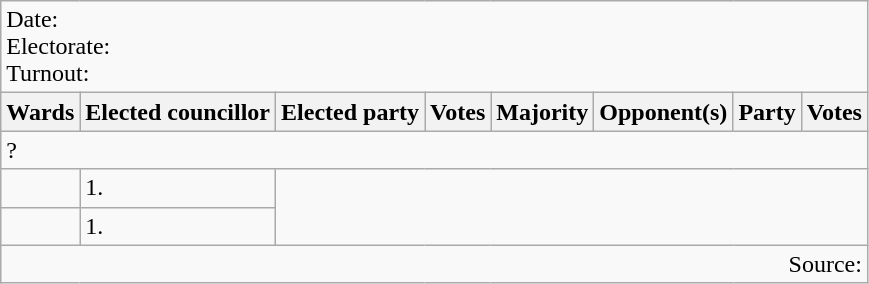<table class=wikitable>
<tr>
<td colspan=8>Date: <br>Electorate: <br>Turnout:</td>
</tr>
<tr>
<th>Wards</th>
<th>Elected councillor</th>
<th>Elected party</th>
<th>Votes</th>
<th>Majority</th>
<th>Opponent(s)</th>
<th>Party</th>
<th>Votes</th>
</tr>
<tr>
<td colspan=8>?</td>
</tr>
<tr>
<td></td>
<td>1.</td>
</tr>
<tr>
<td></td>
<td>1.</td>
</tr>
<tr>
<td colspan="8" style="text-align:right;">Source:</td>
</tr>
</table>
